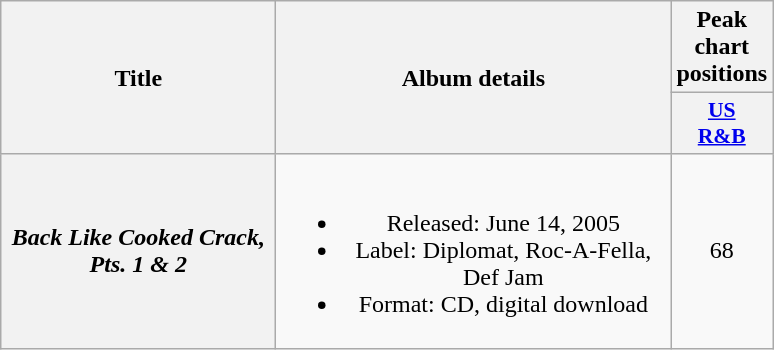<table class="wikitable plainrowheaders" style="text-align:center;">
<tr>
<th scope="col" rowspan="2" style="width:11em;">Title</th>
<th scope="col" rowspan="2" style="width:16em;">Album details</th>
<th scope="col">Peak chart positions</th>
</tr>
<tr>
<th style="width:3em;font-size:90%;"><a href='#'>US<br>R&B</a><br></th>
</tr>
<tr>
<th scope="row"><em>Back Like Cooked Crack, Pts. 1 & 2</em></th>
<td><br><ul><li>Released: June 14, 2005</li><li>Label: Diplomat, Roc-A-Fella, Def Jam</li><li>Format: CD, digital download</li></ul></td>
<td>68</td>
</tr>
</table>
